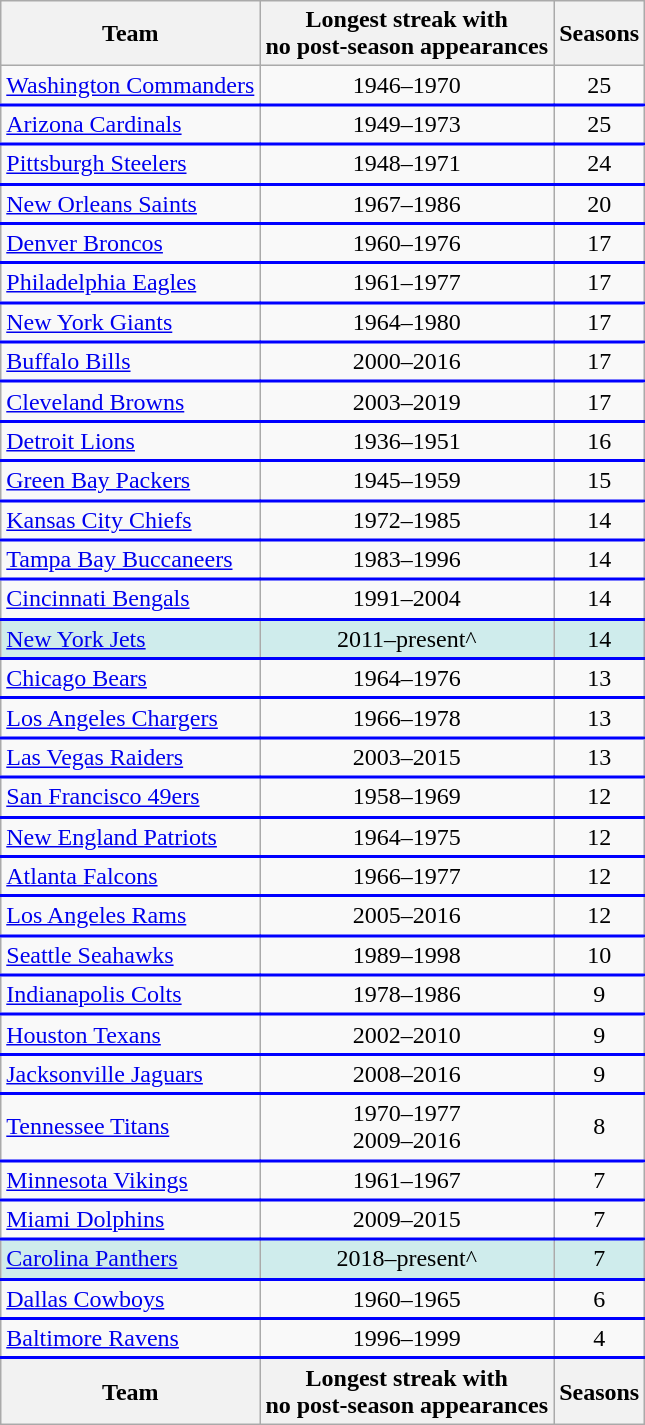<table class="wikitable sortable">
<tr>
<th>Team</th>
<th>Longest streak with<br> no post-season appearances</th>
<th>Seasons</th>
</tr>
<tr style="border-bottom:2px solid blue">
<td><a href='#'>Washington Commanders</a></td>
<td align="center">1946–1970</td>
<td align="center">25</td>
</tr>
<tr style="border-bottom:2px solid blue">
<td><a href='#'>Arizona Cardinals</a></td>
<td align="center">1949–1973</td>
<td align="center">25</td>
</tr>
<tr align="center" style="border-bottom:2px solid blue">
<td align="left"><a href='#'>Pittsburgh Steelers</a></td>
<td align="center">1948–1971</td>
<td align="center">24</td>
</tr>
<tr style="border-bottom:2px solid blue">
<td><a href='#'>New Orleans Saints</a></td>
<td align="center">1967–1986</td>
<td align="center">20</td>
</tr>
<tr style="border-bottom:2px solid blue">
<td><a href='#'>Denver Broncos</a></td>
<td align="center">1960–1976</td>
<td align="center">17</td>
</tr>
<tr style="border-bottom:2px solid blue">
<td><a href='#'>Philadelphia Eagles</a></td>
<td align="center">1961–1977</td>
<td align="center">17</td>
</tr>
<tr style="border-bottom:2px solid blue">
<td><a href='#'>New York Giants</a></td>
<td align="center">1964–1980</td>
<td align="center">17</td>
</tr>
<tr style="border-bottom:2px solid blue">
<td><a href='#'>Buffalo Bills</a></td>
<td align="center">2000–2016</td>
<td align="center">17</td>
</tr>
<tr style="border-bottom:2px solid blue">
<td><a href='#'>Cleveland Browns</a></td>
<td align="center">2003–2019</td>
<td align="center">17</td>
</tr>
<tr style="border-bottom:2px solid blue">
<td><a href='#'>Detroit Lions</a></td>
<td align="center">1936–1951</td>
<td align="center">16</td>
</tr>
<tr style="border-bottom:2px solid blue">
<td><a href='#'>Green Bay Packers</a></td>
<td align="center">1945–1959</td>
<td align="center">15</td>
</tr>
<tr style="border-bottom:2px solid blue">
<td align="left"><a href='#'>Kansas City Chiefs</a></td>
<td align="center">1972–1985</td>
<td align="center">14</td>
</tr>
<tr style="border-bottom:2px solid blue">
<td><a href='#'>Tampa Bay Buccaneers</a></td>
<td align="center">1983–1996</td>
<td align="center">14</td>
</tr>
<tr align="center" style="border-bottom:2px solid blue">
<td align="left"><a href='#'>Cincinnati Bengals</a></td>
<td align="center">1991–2004</td>
<td>14</td>
</tr>
<tr style="border-bottom:2px solid blue">
<td style="background:#CFECEC"><a href='#'>New York Jets</a></td>
<td align="center" style="background:#CFECEC">2011–present^</td>
<td style="background:#CFECEC" align="center">14</td>
</tr>
<tr style="border-bottom:2px solid blue">
<td><a href='#'>Chicago Bears</a></td>
<td align="center">1964–1976</td>
<td align="center">13</td>
</tr>
<tr style="border-bottom:2px solid blue">
<td><a href='#'>Los Angeles Chargers</a></td>
<td align="center">1966–1978</td>
<td align="center">13</td>
</tr>
<tr style="border-bottom:2px solid blue">
<td><a href='#'>Las Vegas Raiders</a></td>
<td align="center">2003–2015</td>
<td align="center">13</td>
</tr>
<tr style="border-bottom:2px solid blue">
<td><a href='#'>San Francisco 49ers</a></td>
<td align="center">1958–1969</td>
<td align="center">12</td>
</tr>
<tr style="border-bottom:2px solid blue">
<td><a href='#'>New England Patriots</a></td>
<td align="center">1964–1975</td>
<td align="center">12</td>
</tr>
<tr align="center" style="border-bottom:2px solid blue">
<td align="left"><a href='#'>Atlanta Falcons</a></td>
<td align="center">1966–1977</td>
<td>12</td>
</tr>
<tr style="border-bottom:2px solid blue">
<td><a href='#'>Los Angeles Rams</a></td>
<td align="center">2005–2016</td>
<td align="center">12</td>
</tr>
<tr style="border-bottom:2px solid blue">
<td><a href='#'>Seattle Seahawks</a></td>
<td align="center">1989–1998</td>
<td align="center">10</td>
</tr>
<tr style="border-bottom:2px solid blue">
<td><a href='#'>Indianapolis Colts</a></td>
<td align="center">1978–1986</td>
<td align="center">9</td>
</tr>
<tr style="border-bottom:2px solid blue">
<td><a href='#'>Houston Texans</a></td>
<td align="center">2002–2010</td>
<td align="center">9</td>
</tr>
<tr align="center" style="border-bottom:2px solid blue">
<td align="left"><a href='#'>Jacksonville Jaguars</a></td>
<td>2008–2016</td>
<td>9</td>
</tr>
<tr style="border-bottom:2px solid blue">
<td align="left"><a href='#'>Tennessee Titans</a></td>
<td align="center">1970–1977<div>2009–2016</div></td>
<td align="center">8</td>
</tr>
<tr align="center"  style="border-bottom:2px solid blue">
<td align="left"><a href='#'>Minnesota Vikings</a></td>
<td>1961–1967</td>
<td>7</td>
</tr>
<tr align="center" style="border-bottom:2px solid blue">
<td align="left"><a href='#'>Miami Dolphins</a></td>
<td>2009–2015</td>
<td>7</td>
</tr>
<tr align="center"  style="border-bottom:2px solid blue">
<td align="left" style="background:#CFECEC"><a href='#'>Carolina Panthers</a></td>
<td style="background:#CFECEC">2018–present^</td>
<td style="background:#CFECEC">7</td>
</tr>
<tr align="center" style="border-bottom:2px solid blue">
<td align="left"><a href='#'>Dallas Cowboys</a></td>
<td>1960–1965</td>
<td>6</td>
</tr>
<tr style="border-bottom:2px solid blue">
<td><a href='#'>Baltimore Ravens</a></td>
<td align="center">1996–1999</td>
<td align="center">4</td>
</tr>
<tr>
<th>Team</th>
<th>Longest streak with<br> no post-season appearances</th>
<th>Seasons</th>
</tr>
</table>
